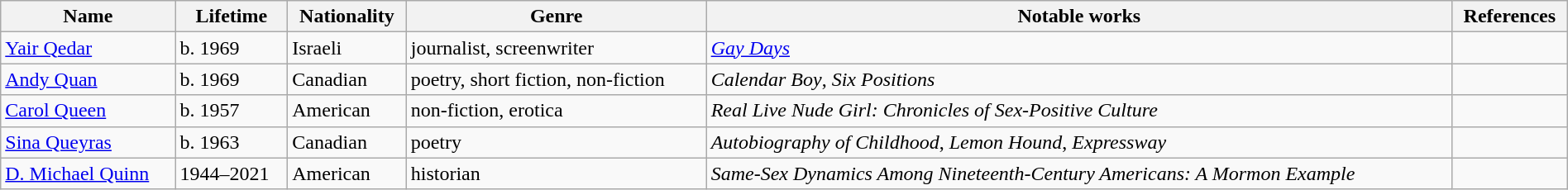<table class="wikitable" style="width:100%;">
<tr>
<th>Name</th>
<th>Lifetime</th>
<th>Nationality</th>
<th>Genre</th>
<th>Notable works</th>
<th>References</th>
</tr>
<tr>
<td><a href='#'>Yair Qedar</a></td>
<td>b. 1969</td>
<td>Israeli</td>
<td>journalist, screenwriter</td>
<td><em><a href='#'>Gay Days</a></em></td>
<td></td>
</tr>
<tr>
<td><a href='#'>Andy Quan</a></td>
<td>b. 1969</td>
<td>Canadian</td>
<td>poetry, short fiction, non-fiction</td>
<td><em>Calendar Boy</em>, <em>Six Positions</em></td>
<td></td>
</tr>
<tr>
<td><a href='#'>Carol Queen</a></td>
<td>b. 1957</td>
<td>American</td>
<td>non-fiction, erotica</td>
<td><em>Real Live Nude Girl: Chronicles of Sex-Positive Culture</em></td>
<td></td>
</tr>
<tr>
<td><a href='#'>Sina Queyras</a></td>
<td>b. 1963</td>
<td>Canadian</td>
<td>poetry</td>
<td><em>Autobiography of Childhood</em>, <em>Lemon Hound</em>, <em>Expressway</em></td>
<td></td>
</tr>
<tr>
<td><a href='#'>D. Michael Quinn</a></td>
<td>1944–2021</td>
<td>American</td>
<td>historian</td>
<td><em>Same-Sex Dynamics Among Nineteenth-Century Americans: A Mormon Example</em></td>
<td></td>
</tr>
</table>
